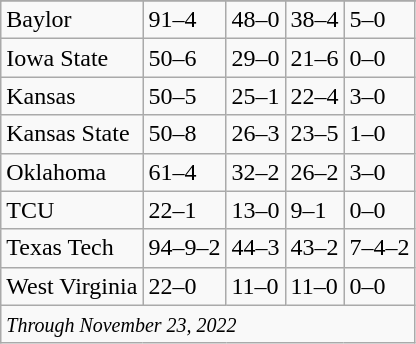<table class="wikitable">
<tr>
</tr>
<tr>
</tr>
<tr>
<td>Baylor</td>
<td>91–4</td>
<td>48–0</td>
<td>38–4</td>
<td>5–0</td>
</tr>
<tr>
<td>Iowa State</td>
<td>50–6</td>
<td>29–0</td>
<td>21–6</td>
<td>0–0</td>
</tr>
<tr>
<td>Kansas</td>
<td>50–5</td>
<td>25–1</td>
<td>22–4</td>
<td>3–0</td>
</tr>
<tr>
<td>Kansas State</td>
<td>50–8</td>
<td>26–3</td>
<td>23–5</td>
<td>1–0</td>
</tr>
<tr>
<td>Oklahoma</td>
<td>61–4</td>
<td>32–2</td>
<td>26–2</td>
<td>3–0</td>
</tr>
<tr>
<td>TCU</td>
<td>22–1</td>
<td>13–0</td>
<td>9–1</td>
<td>0–0</td>
</tr>
<tr>
<td>Texas Tech</td>
<td>94–9–2</td>
<td>44–3</td>
<td>43–2</td>
<td>7–4–2</td>
</tr>
<tr>
<td>West Virginia</td>
<td>22–0</td>
<td>11–0</td>
<td>11–0</td>
<td>0–0</td>
</tr>
<tr>
<td colspan="5"><small><em>Through November 23, 2022</em></small></td>
</tr>
</table>
